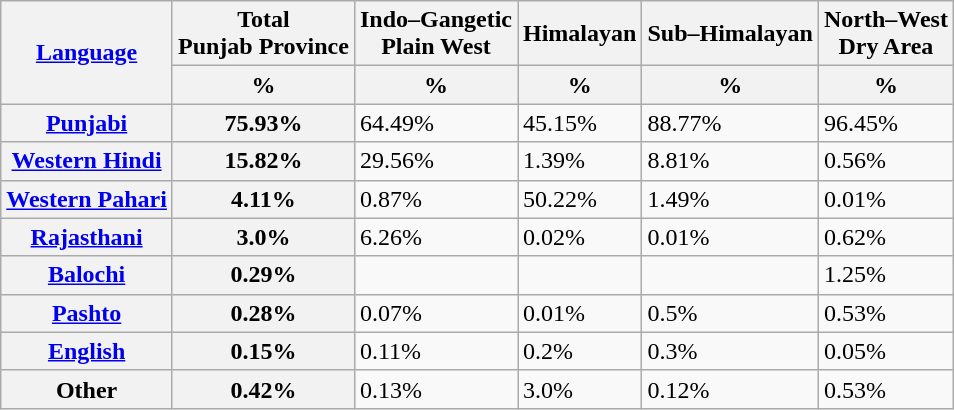<table class="wikitable sortable">
<tr>
<th rowspan="2"><a href='#'>Language</a></th>
<th colspan="1">Total<br>Punjab Province</th>
<th colspan="1">Indo–Gangetic<br>Plain West</th>
<th colspan="1">Himalayan</th>
<th colspan="1">Sub–Himalayan</th>
<th colspan="1">North–West<br>Dry Area</th>
</tr>
<tr>
<th>%</th>
<th>%</th>
<th>%</th>
<th>%</th>
<th>%</th>
</tr>
<tr>
<th><a href='#'>Punjabi</a></th>
<th>75.93%</th>
<td>64.49%</td>
<td>45.15%</td>
<td>88.77%</td>
<td>96.45%</td>
</tr>
<tr>
<th><a href='#'>Western Hindi</a></th>
<th>15.82%</th>
<td>29.56%</td>
<td>1.39%</td>
<td>8.81%</td>
<td>0.56%</td>
</tr>
<tr>
<th><a href='#'>Western Pahari</a></th>
<th>4.11%</th>
<td>0.87%</td>
<td>50.22%</td>
<td>1.49%</td>
<td>0.01%</td>
</tr>
<tr>
<th><a href='#'>Rajasthani</a></th>
<th>3.0%</th>
<td>6.26%</td>
<td>0.02%</td>
<td>0.01%</td>
<td>0.62%</td>
</tr>
<tr>
<th><a href='#'>Balochi</a></th>
<th>0.29%</th>
<td></td>
<td></td>
<td></td>
<td>1.25%</td>
</tr>
<tr>
<th><a href='#'>Pashto</a></th>
<th>0.28%</th>
<td>0.07%</td>
<td>0.01%</td>
<td>0.5%</td>
<td>0.53%</td>
</tr>
<tr>
<th><a href='#'>English</a></th>
<th>0.15%</th>
<td>0.11%</td>
<td>0.2%</td>
<td>0.3%</td>
<td>0.05%</td>
</tr>
<tr>
<th>Other</th>
<th>0.42%</th>
<td>0.13%</td>
<td>3.0%</td>
<td>0.12%</td>
<td>0.53%</td>
</tr>
</table>
